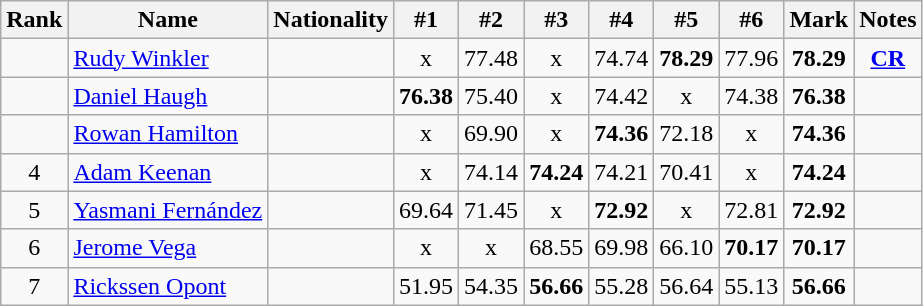<table class="wikitable sortable" style="text-align:center">
<tr>
<th>Rank</th>
<th>Name</th>
<th>Nationality</th>
<th>#1</th>
<th>#2</th>
<th>#3</th>
<th>#4</th>
<th>#5</th>
<th>#6</th>
<th>Mark</th>
<th>Notes</th>
</tr>
<tr>
<td></td>
<td align=left><a href='#'>Rudy Winkler</a></td>
<td align=left></td>
<td>x</td>
<td>77.48</td>
<td>x</td>
<td>74.74</td>
<td><strong>78.29</strong></td>
<td>77.96</td>
<td><strong>78.29</strong></td>
<td><strong><a href='#'>CR</a></strong></td>
</tr>
<tr>
<td></td>
<td align=left><a href='#'>Daniel Haugh</a></td>
<td align=left></td>
<td><strong>76.38</strong></td>
<td>75.40</td>
<td>x</td>
<td>74.42</td>
<td>x</td>
<td>74.38</td>
<td><strong>76.38</strong></td>
<td></td>
</tr>
<tr>
<td></td>
<td align=left><a href='#'>Rowan Hamilton</a></td>
<td align=left></td>
<td>x</td>
<td>69.90</td>
<td>x</td>
<td><strong>74.36</strong></td>
<td>72.18</td>
<td>x</td>
<td><strong>74.36</strong></td>
<td></td>
</tr>
<tr>
<td>4</td>
<td align=left><a href='#'>Adam Keenan</a></td>
<td align=left></td>
<td>x</td>
<td>74.14</td>
<td><strong>74.24</strong></td>
<td>74.21</td>
<td>70.41</td>
<td>x</td>
<td><strong>74.24</strong></td>
<td></td>
</tr>
<tr>
<td>5</td>
<td align=left><a href='#'>Yasmani Fernández</a></td>
<td align=left></td>
<td>69.64</td>
<td>71.45</td>
<td>x</td>
<td><strong>72.92</strong></td>
<td>x</td>
<td>72.81</td>
<td><strong>72.92</strong></td>
<td></td>
</tr>
<tr>
<td>6</td>
<td align=left><a href='#'>Jerome Vega</a></td>
<td align=left></td>
<td>x</td>
<td>x</td>
<td>68.55</td>
<td>69.98</td>
<td>66.10</td>
<td><strong>70.17</strong></td>
<td><strong>70.17</strong></td>
<td></td>
</tr>
<tr>
<td>7</td>
<td align=left><a href='#'>Rickssen Opont</a></td>
<td align=left></td>
<td>51.95</td>
<td>54.35</td>
<td><strong>56.66</strong></td>
<td>55.28</td>
<td>56.64</td>
<td>55.13</td>
<td><strong>56.66</strong></td>
<td></td>
</tr>
</table>
